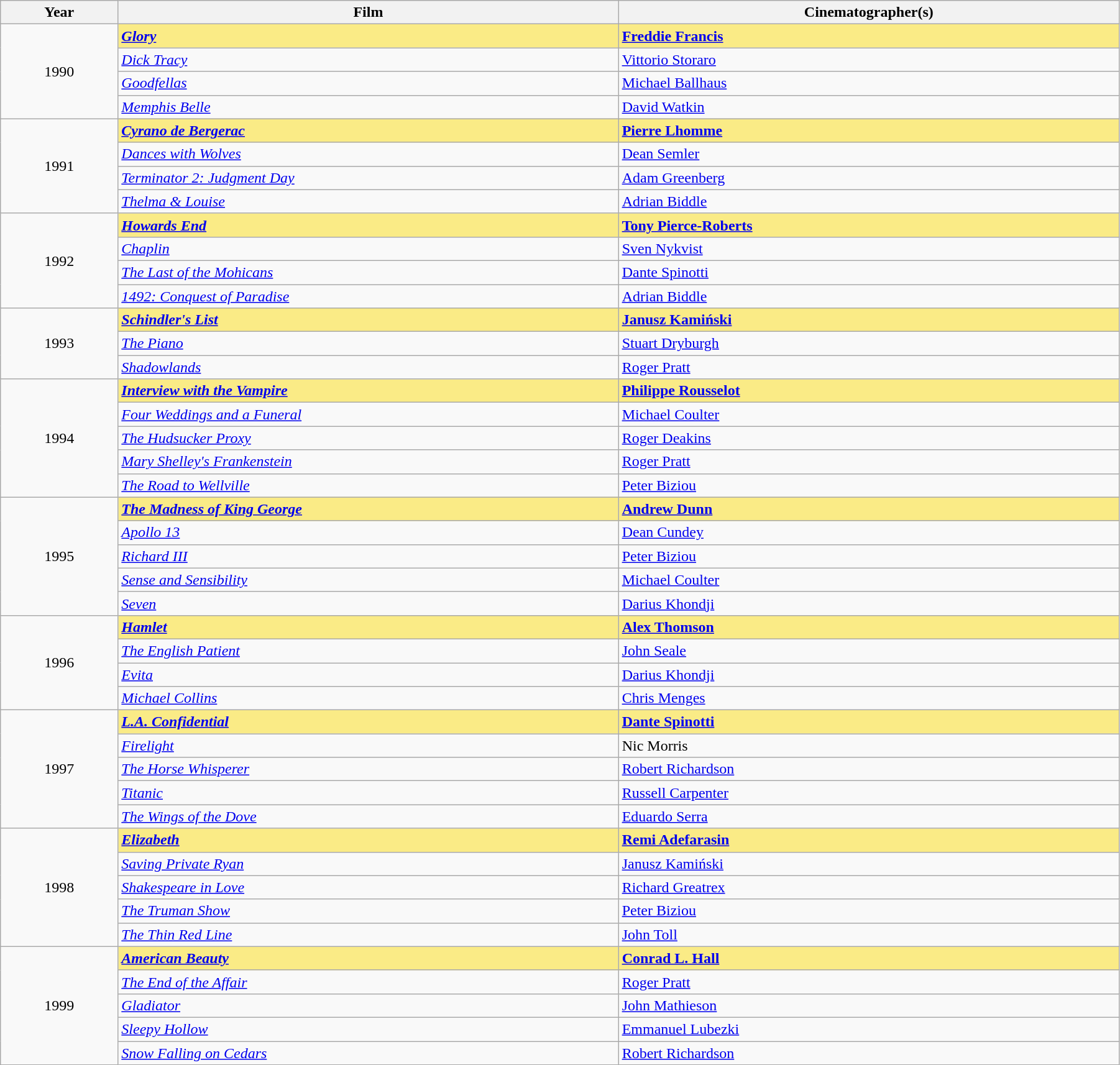<table class="wikitable" width="95%" cellpadding="5">
<tr>
<th width="100"><strong>Year</strong></th>
<th width="450"><strong>Film</strong></th>
<th width="450"><strong>Cinematographer(s)</strong></th>
</tr>
<tr>
<td rowspan="4" style="text-align:center;">1990</td>
<td style="background:#FAEB86;"><strong><em><a href='#'>Glory</a></em></strong></td>
<td style="background:#FAEB86;"><strong><a href='#'>Freddie Francis</a></strong></td>
</tr>
<tr>
<td><em><a href='#'>Dick Tracy</a></em></td>
<td><a href='#'>Vittorio Storaro</a></td>
</tr>
<tr>
<td><em><a href='#'>Goodfellas</a></em></td>
<td><a href='#'>Michael Ballhaus</a></td>
</tr>
<tr>
<td><em><a href='#'>Memphis Belle</a></em></td>
<td><a href='#'>David Watkin</a></td>
</tr>
<tr>
<td rowspan="4" style="text-align:center;">1991</td>
<td style="background:#FAEB86;"><strong><em><a href='#'>Cyrano de Bergerac</a></em></strong></td>
<td style="background:#FAEB86;"><strong><a href='#'>Pierre Lhomme</a></strong></td>
</tr>
<tr>
<td><em><a href='#'>Dances with Wolves</a></em></td>
<td><a href='#'>Dean Semler</a></td>
</tr>
<tr>
<td><em><a href='#'>Terminator 2: Judgment Day</a></em></td>
<td><a href='#'>Adam Greenberg</a></td>
</tr>
<tr>
<td><em><a href='#'>Thelma & Louise</a></em></td>
<td><a href='#'>Adrian Biddle</a></td>
</tr>
<tr>
<td rowspan="4" style="text-align:center;">1992</td>
<td style="background:#FAEB86;"><strong><em><a href='#'>Howards End</a></em></strong></td>
<td style="background:#FAEB86;"><strong><a href='#'>Tony Pierce-Roberts</a></strong></td>
</tr>
<tr>
<td><em><a href='#'>Chaplin</a></em></td>
<td><a href='#'>Sven Nykvist</a></td>
</tr>
<tr>
<td><em><a href='#'>The Last of the Mohicans</a></em></td>
<td><a href='#'>Dante Spinotti</a></td>
</tr>
<tr>
<td><em><a href='#'>1492: Conquest of Paradise</a></em></td>
<td><a href='#'>Adrian Biddle</a></td>
</tr>
<tr>
<td rowspan="3" style="text-align:center;">1993</td>
<td style="background:#FAEB86;"><strong><em><a href='#'>Schindler's List</a></em></strong></td>
<td style="background:#FAEB86;"><strong><a href='#'>Janusz Kamiński</a></strong></td>
</tr>
<tr>
<td><em><a href='#'>The Piano</a></em></td>
<td><a href='#'>Stuart Dryburgh</a></td>
</tr>
<tr>
<td><em><a href='#'>Shadowlands</a></em></td>
<td><a href='#'>Roger Pratt</a></td>
</tr>
<tr>
<td rowspan="5" style="text-align:center;">1994</td>
<td style="background:#FAEB86;"><strong><em><a href='#'>Interview with the Vampire</a></em></strong></td>
<td style="background:#FAEB86;"><strong><a href='#'>Philippe Rousselot</a></strong></td>
</tr>
<tr>
<td><em><a href='#'>Four Weddings and a Funeral</a></em></td>
<td><a href='#'>Michael Coulter</a></td>
</tr>
<tr>
<td><em><a href='#'>The Hudsucker Proxy</a></em></td>
<td><a href='#'>Roger Deakins</a></td>
</tr>
<tr>
<td><em><a href='#'>Mary Shelley's Frankenstein</a></em></td>
<td><a href='#'>Roger Pratt</a></td>
</tr>
<tr>
<td><em><a href='#'>The Road to Wellville</a></em></td>
<td><a href='#'>Peter Biziou</a></td>
</tr>
<tr>
<td rowspan="5" style="text-align:center;">1995</td>
<td style="background:#FAEB86;"><strong><em><a href='#'>The Madness of King George</a></em></strong></td>
<td style="background:#FAEB86;"><strong><a href='#'>Andrew Dunn</a></strong></td>
</tr>
<tr>
<td><em><a href='#'>Apollo 13</a></em></td>
<td><a href='#'>Dean Cundey</a></td>
</tr>
<tr>
<td><em><a href='#'>Richard III</a></em></td>
<td><a href='#'>Peter Biziou</a></td>
</tr>
<tr>
<td><em><a href='#'>Sense and Sensibility</a></em></td>
<td><a href='#'>Michael Coulter</a></td>
</tr>
<tr>
<td><em><a href='#'>Seven</a></em></td>
<td><a href='#'>Darius Khondji</a></td>
</tr>
<tr>
<td rowspan="4" style="text-align:center;">1996</td>
<td style="background:#FAEB86;"><strong><em><a href='#'>Hamlet</a></em></strong></td>
<td style="background:#FAEB86;"><strong><a href='#'>Alex Thomson</a></strong></td>
</tr>
<tr>
<td><em><a href='#'>The English Patient</a></em></td>
<td><a href='#'>John Seale</a></td>
</tr>
<tr>
<td><em><a href='#'>Evita</a></em></td>
<td><a href='#'>Darius Khondji</a></td>
</tr>
<tr>
<td><em><a href='#'>Michael Collins</a></em></td>
<td><a href='#'>Chris Menges</a></td>
</tr>
<tr>
<td rowspan="5" style="text-align:center;">1997</td>
<td style="background:#FAEB86;"><strong><em><a href='#'>L.A. Confidential</a></em></strong></td>
<td style="background:#FAEB86;"><strong><a href='#'>Dante Spinotti</a></strong></td>
</tr>
<tr>
<td><em><a href='#'>Firelight</a></em></td>
<td>Nic Morris</td>
</tr>
<tr>
<td><em><a href='#'>The Horse Whisperer</a></em></td>
<td><a href='#'>Robert Richardson</a></td>
</tr>
<tr>
<td><em><a href='#'>Titanic</a></em></td>
<td><a href='#'>Russell Carpenter</a></td>
</tr>
<tr>
<td><em><a href='#'>The Wings of the Dove</a></em></td>
<td><a href='#'>Eduardo Serra</a></td>
</tr>
<tr>
<td rowspan="5" style="text-align:center;">1998</td>
<td style="background:#FAEB86;"><strong><em><a href='#'>Elizabeth</a></em></strong></td>
<td style="background:#FAEB86;"><strong><a href='#'>Remi Adefarasin</a></strong></td>
</tr>
<tr>
<td><em><a href='#'>Saving Private Ryan</a></em></td>
<td><a href='#'>Janusz Kamiński</a></td>
</tr>
<tr>
<td><em><a href='#'>Shakespeare in Love</a></em></td>
<td><a href='#'>Richard Greatrex</a></td>
</tr>
<tr>
<td><em><a href='#'>The Truman Show</a></em></td>
<td><a href='#'>Peter Biziou</a></td>
</tr>
<tr>
<td><em><a href='#'>The Thin Red Line</a></em></td>
<td><a href='#'>John Toll</a></td>
</tr>
<tr>
<td rowspan="5" style="text-align:center;">1999</td>
<td style="background:#FAEB86;"><strong><em><a href='#'>American Beauty</a></em></strong></td>
<td style="background:#FAEB86;"><strong><a href='#'>Conrad L. Hall</a></strong></td>
</tr>
<tr>
<td><em><a href='#'>The End of the Affair</a></em></td>
<td><a href='#'>Roger Pratt</a></td>
</tr>
<tr>
<td><em><a href='#'>Gladiator</a></em></td>
<td><a href='#'>John Mathieson</a></td>
</tr>
<tr>
<td><em><a href='#'>Sleepy Hollow</a></em></td>
<td><a href='#'>Emmanuel Lubezki</a></td>
</tr>
<tr>
<td><em><a href='#'>Snow Falling on Cedars</a></em></td>
<td><a href='#'>Robert Richardson</a></td>
</tr>
</table>
